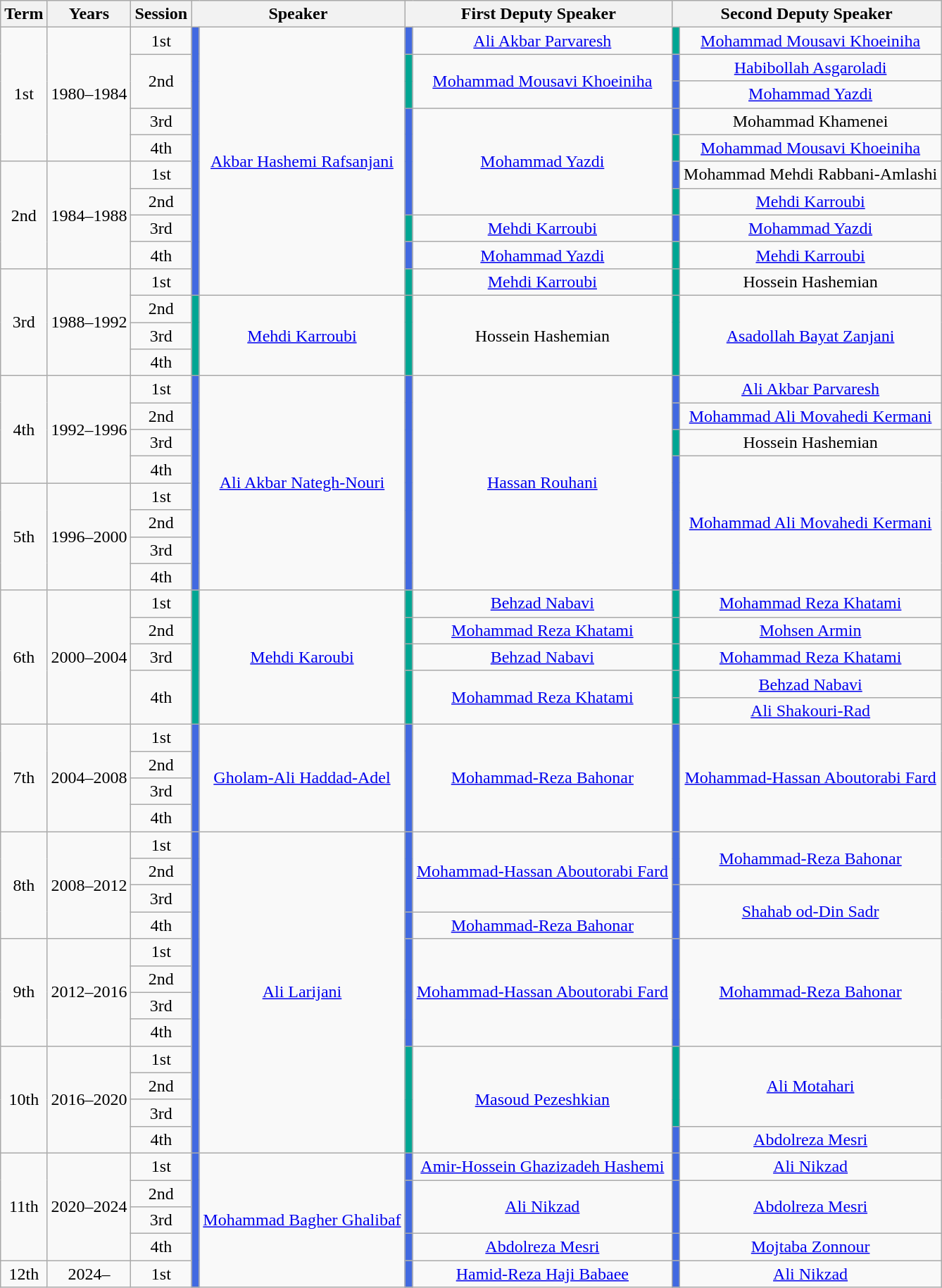<table class="wikitable" style="text-align:center;">
<tr>
<th>Term</th>
<th>Years</th>
<th>Session</th>
<th colspan="2">Speaker</th>
<th colspan="2">First Deputy Speaker</th>
<th colspan="2">Second Deputy Speaker</th>
</tr>
<tr>
<td rowspan="5">1st</td>
<td rowspan="5">1980–1984</td>
<td>1st</td>
<td rowspan="11" style="background-color: #4169E1"></td>
<td rowspan="11"><a href='#'>Akbar Hashemi Rafsanjani</a></td>
<td style="background-color:#4169E1"></td>
<td><a href='#'>Ali Akbar Parvaresh</a></td>
<td style="background-color: #00A693"></td>
<td><a href='#'>Mohammad Mousavi Khoeiniha</a></td>
</tr>
<tr>
<td rowspan="2">2nd</td>
<td rowspan="2" style="background-color: #00A693"></td>
<td rowspan="2"><a href='#'>Mohammad Mousavi Khoeiniha</a></td>
<td style="background-color:#4169E1"></td>
<td><a href='#'>Habibollah Asgaroladi</a></td>
</tr>
<tr>
<td style="background-color:#4169E1"></td>
<td><a href='#'>Mohammad Yazdi</a></td>
</tr>
<tr>
<td>3rd</td>
<td rowspan="4" style="background-color: #4169E1"></td>
<td rowspan="4"><a href='#'>Mohammad Yazdi</a></td>
<td style="background-color: #4169E1"></td>
<td>Mohammad Khamenei</td>
</tr>
<tr>
<td>4th</td>
<td style="background-color: #00A693"></td>
<td><a href='#'>Mohammad Mousavi Khoeiniha</a></td>
</tr>
<tr>
<td rowspan="4">2nd</td>
<td rowspan="4">1984–1988</td>
<td>1st</td>
<td style="background-color: #4169E1"></td>
<td>Mohammad Mehdi Rabbani-Amlashi</td>
</tr>
<tr>
<td>2nd</td>
<td style="background-color: #00A693"></td>
<td><a href='#'>Mehdi Karroubi</a></td>
</tr>
<tr>
<td>3rd</td>
<td style="background-color: #00A693"></td>
<td><a href='#'>Mehdi Karroubi</a></td>
<td style="background-color: #4169E1"></td>
<td><a href='#'>Mohammad Yazdi</a></td>
</tr>
<tr>
<td>4th</td>
<td style="background-color: #4169E1"></td>
<td><a href='#'>Mohammad Yazdi</a></td>
<td style="background-color: #00A693"></td>
<td><a href='#'>Mehdi Karroubi</a></td>
</tr>
<tr>
<td rowspan="5">3rd</td>
<td rowspan="5">1988–1992</td>
<td>1st</td>
<td rowspan="2" style="background-color: #00A693"></td>
<td rowspan="2"><a href='#'>Mehdi Karroubi</a></td>
<td rowspan="2" style="background-color: #00A693"></td>
<td rowspan="2">Hossein Hashemian</td>
</tr>
<tr>
<td rowspan="2">2nd</td>
</tr>
<tr>
<td rowspan="3" style="background-color: #00A693"></td>
<td rowspan="3"><a href='#'>Mehdi Karroubi</a></td>
<td rowspan="3" style="background-color: #00A693"></td>
<td rowspan="3">Hossein Hashemian</td>
<td rowspan="3" style="background-color: #00A693"></td>
<td rowspan="3"><a href='#'>Asadollah Bayat Zanjani</a></td>
</tr>
<tr>
<td>3rd</td>
</tr>
<tr>
<td>4th</td>
</tr>
<tr>
<td rowspan="4">4th</td>
<td rowspan="4">1992–1996</td>
<td>1st</td>
<td rowspan="8" style="background-color: #4169E1"></td>
<td rowspan="8"><a href='#'>Ali Akbar Nategh-Nouri</a></td>
<td rowspan="8" style="background-color: #4169E1"></td>
<td rowspan="8"><a href='#'>Hassan Rouhani</a></td>
<td style="background-color: #4169E1"></td>
<td><a href='#'>Ali Akbar Parvaresh</a></td>
</tr>
<tr>
<td>2nd</td>
<td style="background-color: #4169E1"></td>
<td><a href='#'>Mohammad Ali Movahedi Kermani</a></td>
</tr>
<tr>
<td>3rd</td>
<td style="background-color: #00A693"></td>
<td>Hossein Hashemian</td>
</tr>
<tr>
<td>4th</td>
<td rowspan="5" style="background-color: #4169E1"></td>
<td rowspan="5"><a href='#'>Mohammad Ali Movahedi Kermani</a></td>
</tr>
<tr>
<td rowspan="4">5th</td>
<td rowspan="4">1996–2000</td>
<td>1st</td>
</tr>
<tr>
<td>2nd</td>
</tr>
<tr>
<td>3rd</td>
</tr>
<tr>
<td>4th</td>
</tr>
<tr>
<td rowspan="5">6th</td>
<td rowspan="5">2000–2004</td>
<td>1st</td>
<td rowspan="5" style="background-color: #00A693"></td>
<td rowspan="5"><a href='#'>Mehdi Karoubi</a></td>
<td style="background-color: #00A693"></td>
<td><a href='#'>Behzad Nabavi</a></td>
<td style="background-color: #00A693"></td>
<td><a href='#'>Mohammad Reza Khatami</a></td>
</tr>
<tr>
<td>2nd</td>
<td style="background-color: #00A693"></td>
<td><a href='#'>Mohammad Reza Khatami</a></td>
<td style="background-color: #00A693"></td>
<td><a href='#'>Mohsen Armin</a></td>
</tr>
<tr>
<td>3rd</td>
<td style="background-color: #00A693"></td>
<td><a href='#'>Behzad Nabavi</a></td>
<td style="background-color: #00A693"></td>
<td><a href='#'>Mohammad Reza Khatami</a></td>
</tr>
<tr>
<td rowspan="2">4th</td>
<td rowspan="2" style="background-color: #00A693"></td>
<td rowspan="2"><a href='#'>Mohammad Reza Khatami</a></td>
<td style="background-color:#00A693"></td>
<td><a href='#'>Behzad Nabavi</a></td>
</tr>
<tr>
<td style="background-color:#00A693"></td>
<td><a href='#'>Ali Shakouri-Rad</a></td>
</tr>
<tr>
<td rowspan="4">7th</td>
<td rowspan="4">2004–2008</td>
<td>1st</td>
<td rowspan="4" style="background-color: #4169E1"></td>
<td rowspan="4"><a href='#'>Gholam-Ali Haddad-Adel</a></td>
<td rowspan="4" style="background-color: #4169E1"></td>
<td rowspan="4"><a href='#'>Mohammad-Reza Bahonar</a></td>
<td rowspan="4" style="background-color: #4169E1"></td>
<td rowspan="4"><a href='#'>Mohammad-Hassan Aboutorabi Fard</a></td>
</tr>
<tr>
<td>2nd</td>
</tr>
<tr>
<td>3rd</td>
</tr>
<tr>
<td>4th</td>
</tr>
<tr>
<td rowspan="4">8th</td>
<td rowspan="4">2008–2012</td>
<td>1st</td>
<td rowspan="12" style="background-color: #4169E1"></td>
<td rowspan="12"><a href='#'>Ali Larijani</a></td>
<td rowspan="3" style="background-color: #4169E1"></td>
<td rowspan="3"><a href='#'>Mohammad-Hassan Aboutorabi Fard</a></td>
<td rowspan="2" style="background-color: #4169E1"></td>
<td rowspan="2"><a href='#'>Mohammad-Reza Bahonar</a></td>
</tr>
<tr>
<td>2nd</td>
</tr>
<tr>
<td>3rd</td>
<td rowspan="2" style="background-color: #4169E1"></td>
<td rowspan="2"><a href='#'>Shahab od-Din Sadr</a></td>
</tr>
<tr>
<td>4th</td>
<td style="background-color: #4169E1"></td>
<td><a href='#'>Mohammad-Reza Bahonar</a></td>
</tr>
<tr>
<td rowspan="4">9th</td>
<td rowspan="4">2012–2016</td>
<td>1st</td>
<td rowspan="4" style="background-color: #4169E1"></td>
<td rowspan="4"><a href='#'>Mohammad-Hassan Aboutorabi Fard</a></td>
<td rowspan="4" style="background-color: #4169E1"></td>
<td rowspan="4"><a href='#'>Mohammad-Reza Bahonar</a></td>
</tr>
<tr>
<td>2nd</td>
</tr>
<tr>
<td>3rd</td>
</tr>
<tr>
<td>4th</td>
</tr>
<tr>
<td rowspan="4">10th</td>
<td rowspan="4">2016–2020</td>
<td>1st</td>
<td rowspan="4" style="background-color: #00A693"></td>
<td rowspan="4"><a href='#'>Masoud Pezeshkian</a></td>
<td rowspan="3" style="background-color:  #00A693"></td>
<td rowspan="3"><a href='#'>Ali Motahari</a></td>
</tr>
<tr>
<td>2nd</td>
</tr>
<tr>
<td>3rd</td>
</tr>
<tr>
<td>4th</td>
<td style="background-color: #4169E1"></td>
<td><a href='#'>Abdolreza Mesri</a></td>
</tr>
<tr>
<td rowspan="4">11th</td>
<td rowspan="4">2020–2024</td>
<td>1st</td>
<td rowspan="5" style="background-color: #4169E1"></td>
<td rowspan="5"><a href='#'>Mohammad Bagher Ghalibaf</a></td>
<td rowspan="1" style="background-color: #4169E1"></td>
<td rowspan="1"><a href='#'>Amir-Hossein Ghazizadeh Hashemi</a></td>
<td rowspan="1" style="background-color:  #4169E1"></td>
<td rowspan="1"><a href='#'>Ali Nikzad</a></td>
</tr>
<tr>
<td>2nd</td>
<td rowspan="2" style="background-color:  #4169E1"></td>
<td rowspan="2"><a href='#'>Ali Nikzad</a></td>
<td rowspan="2" style="background-color:  #4169E1"></td>
<td rowspan="2"><a href='#'>Abdolreza Mesri</a></td>
</tr>
<tr>
<td>3rd</td>
</tr>
<tr>
<td>4th</td>
<td style="background-color:  #4169E1"></td>
<td rowspan="1"><a href='#'>Abdolreza Mesri</a></td>
<td rowspan="1" style="background-color:  #4169E1"></td>
<td rowspan="1"><a href='#'>Mojtaba Zonnour</a></td>
</tr>
<tr>
<td rowspan="1">12th</td>
<td rowspan="1">2024–</td>
<td>1st</td>
<td rowspan="1" style="background-color: #4169E1"></td>
<td rowspan="1"><a href='#'>Hamid-Reza Haji Babaee</a></td>
<td rowspan="1" style="background-color:  #4169E1"></td>
<td rowspan="1"><a href='#'>Ali Nikzad</a></td>
</tr>
</table>
